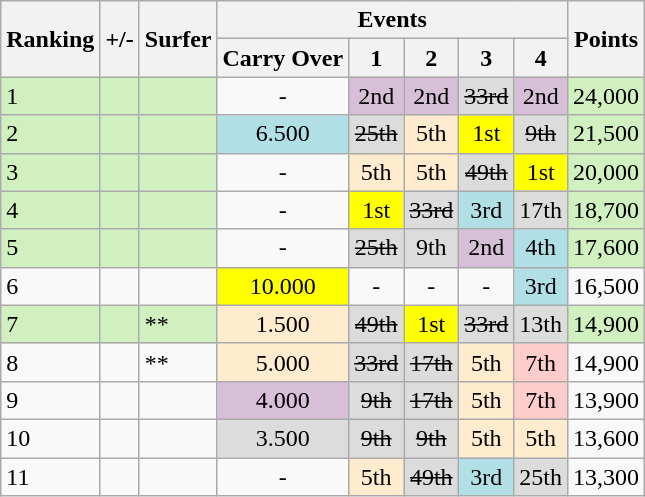<table class="wikitable" style="text-align: center;">
<tr>
<th rowspan="2">Ranking</th>
<th rowspan="2">+/-</th>
<th rowspan="2">Surfer</th>
<th colspan="5">Events</th>
<th rowspan="2">Points</th>
</tr>
<tr>
<th><span>Carry Over  </span></th>
<th><span> 1</span></th>
<th><span> 2</span></th>
<th><span> 3</span></th>
<th><span> 4</span></th>
</tr>
<tr>
<td style="text-align:left; background:#d0f0c0;">1</td>
<td style="background:#d0f0c0;"></td>
<td style="text-align:left; background:#d0f0c0;"></td>
<td>-</td>
<td style="background:thistle;">2nd</td>
<td style="background:thistle;">2nd</td>
<td style="background:#dcdcdc;"><s>33rd</s></td>
<td style="background:thistle;">2nd</td>
<td style="background:#d0f0c0;">24,000</td>
</tr>
<tr>
<td style="text-align:left; background:#d0f0c0;">2</td>
<td style="background:#d0f0c0;"></td>
<td style="text-align:left; background:#d0f0c0;"></td>
<td style="background:#b0e0e6;"><span>6.500</span></td>
<td style="background:#dcdcdc;"><s>25th</s></td>
<td style="background:#ffebcd;">5th</td>
<td style="background:yellow;">1st</td>
<td style="background:#dcdcdc;"><span><s>9th</s></span></td>
<td style="background:#d0f0c0;">21,500</td>
</tr>
<tr>
<td style="text-align:left; background:#d0f0c0;">3</td>
<td style="background:#d0f0c0;"></td>
<td style="text-align:left; background:#d0f0c0;"></td>
<td>-</td>
<td style="background:#ffebcd;">5th</td>
<td style="background:#ffebcd;">5th</td>
<td style="background:#dcdcdc;"><s>49th</s></td>
<td style="background:yellow;">1st</td>
<td style="background:#d0f0c0;">20,000</td>
</tr>
<tr>
<td style="text-align:left; background:#d0f0c0;">4</td>
<td style="background:#d0f0c0;"></td>
<td style="text-align:left; background:#d0f0c0;"></td>
<td>-</td>
<td style="background:yellow;">1st</td>
<td style="background:#dcdcdc;"><s>33rd</s></td>
<td style="background:#b0e0e6;">3rd</td>
<td style="background:#dcdcdc;"><span>17th</span></td>
<td style="background:#d0f0c0;">18,700</td>
</tr>
<tr>
<td style="text-align:left; background:#d0f0c0;">5</td>
<td style="background:#d0f0c0;"></td>
<td style="text-align:left; background:#d0f0c0;"></td>
<td>-</td>
<td style="background:#dcdcdc;"><s>25th</s></td>
<td style="background:#dcdcdc;">9th</td>
<td style="background:thistle;">2nd</td>
<td style="background:#b0e0e6;">4th</td>
<td style="background:#d0f0c0;">17,600</td>
</tr>
<tr>
<td style=text-align:left>6</td>
<td></td>
<td style=text-align:left></td>
<td style="background:yellow;"><span>10.000</span></td>
<td>-</td>
<td>-</td>
<td>-</td>
<td style="background:#b0e0e6;">3rd</td>
<td>16,500</td>
</tr>
<tr>
<td style="text-align:left; background:#d0f0c0;">7</td>
<td style="background:#d0f0c0;"></td>
<td style="text-align:left; background:#d0f0c0;"> **</td>
<td style="background:#ffebcd;"><span>1.500</span></td>
<td style="background:#dcdcdc;"><s>49th</s></td>
<td style="background:yellow;">1st</td>
<td style="background:#dcdcdc;"><s>33rd</s></td>
<td style="background:#dcdcdc;">13th</td>
<td style="background:#d0f0c0;">14,900</td>
</tr>
<tr>
<td style=text-align:left>8</td>
<td></td>
<td style=text-align:left> **</td>
<td style="background:#ffebcd;"><span>5.000</span></td>
<td style="background:#dcdcdc;"><s>33rd</s></td>
<td style="background:#dcdcdc;"><s>17th</s></td>
<td style="background:#ffebcd;">5th</td>
<td style="background:#fcc;">7th</td>
<td>14,900</td>
</tr>
<tr>
<td style=text-align:left>9</td>
<td></td>
<td style=text-align:left></td>
<td style="background:thistle;"><span>4.000</span></td>
<td style="background:#dcdcdc;"><s>9th</s></td>
<td style="background:#dcdcdc;"><s>17th</s></td>
<td style="background:#ffebcd;">5th</td>
<td style="background:#fcc;">7th</td>
<td>13,900</td>
</tr>
<tr>
<td style=text-align:left>10</td>
<td></td>
<td style=text-align:left></td>
<td style="background:#dcdcdc;"><span>3.500</span></td>
<td style="background:#dcdcdc;"><s>9th</s></td>
<td style="background:#dcdcdc;"><s>9th</s></td>
<td style="background:#ffebcd;">5th</td>
<td style="background:#ffebcd;"><span>5th</span></td>
<td>13,600</td>
</tr>
<tr>
<td style=text-align:left>11</td>
<td></td>
<td style=text-align:left></td>
<td>-</td>
<td style="background:#ffebcd;">5th</td>
<td style="background:#dcdcdc;"><s>49th</s></td>
<td style="background:#b0e0e6;">3rd</td>
<td style="background:#dcdcdc;"><span>25th</span></td>
<td>13,300</td>
</tr>
</table>
